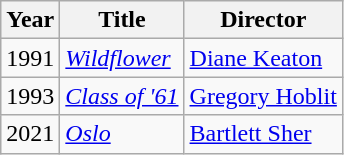<table class="wikitable">
<tr>
<th>Year</th>
<th>Title</th>
<th>Director</th>
</tr>
<tr>
<td>1991</td>
<td><em><a href='#'>Wildflower</a></em></td>
<td><a href='#'>Diane Keaton</a></td>
</tr>
<tr>
<td>1993</td>
<td><em><a href='#'>Class of '61</a></em></td>
<td><a href='#'>Gregory Hoblit</a></td>
</tr>
<tr>
<td>2021</td>
<td><em><a href='#'>Oslo</a></em></td>
<td><a href='#'>Bartlett Sher</a></td>
</tr>
</table>
